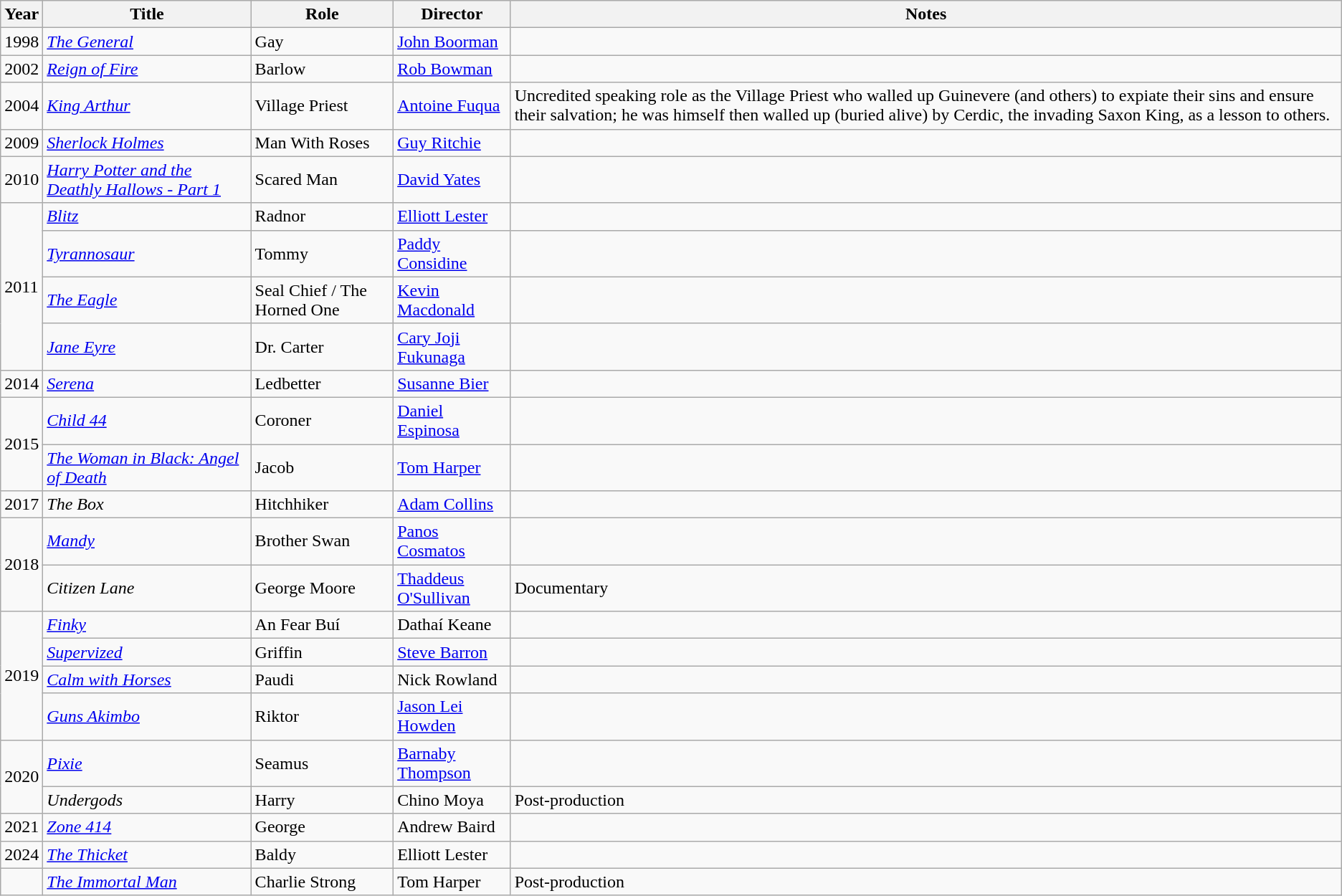<table class="wikitable">
<tr>
<th>Year</th>
<th>Title</th>
<th>Role</th>
<th>Director</th>
<th>Notes</th>
</tr>
<tr>
<td>1998</td>
<td><em><a href='#'>The General</a></em></td>
<td>Gay</td>
<td><a href='#'>John Boorman</a></td>
<td></td>
</tr>
<tr>
<td>2002</td>
<td><em><a href='#'>Reign of Fire</a></em></td>
<td>Barlow</td>
<td><a href='#'>Rob Bowman</a></td>
<td></td>
</tr>
<tr>
<td>2004</td>
<td><em><a href='#'>King Arthur</a></em></td>
<td>Village Priest</td>
<td><a href='#'>Antoine Fuqua</a></td>
<td>Uncredited speaking role as the Village Priest who walled up Guinevere (and others) to expiate their sins and ensure their salvation; he was himself then walled up (buried alive) by Cerdic, the invading Saxon King, as a lesson to others.</td>
</tr>
<tr>
<td>2009</td>
<td><em><a href='#'>Sherlock Holmes</a></em></td>
<td>Man With Roses</td>
<td><a href='#'>Guy Ritchie</a></td>
<td></td>
</tr>
<tr>
<td>2010</td>
<td><em><a href='#'>Harry Potter and the Deathly Hallows - Part 1</a></em></td>
<td>Scared Man</td>
<td><a href='#'>David Yates</a></td>
<td></td>
</tr>
<tr>
<td rowspan="4">2011</td>
<td><em><a href='#'>Blitz</a></em></td>
<td>Radnor</td>
<td><a href='#'>Elliott Lester</a></td>
<td></td>
</tr>
<tr>
<td><em><a href='#'>Tyrannosaur</a></em></td>
<td>Tommy</td>
<td><a href='#'>Paddy Considine</a></td>
<td></td>
</tr>
<tr>
<td><em><a href='#'>The Eagle</a></em></td>
<td>Seal Chief / The Horned One</td>
<td><a href='#'>Kevin Macdonald</a></td>
<td></td>
</tr>
<tr>
<td><em><a href='#'>Jane Eyre</a></em></td>
<td>Dr. Carter</td>
<td><a href='#'>Cary Joji Fukunaga</a></td>
<td></td>
</tr>
<tr>
<td>2014</td>
<td><em><a href='#'>Serena</a></em></td>
<td>Ledbetter</td>
<td><a href='#'>Susanne Bier</a></td>
<td></td>
</tr>
<tr>
<td rowspan="2">2015</td>
<td><em><a href='#'>Child 44</a></em></td>
<td>Coroner</td>
<td><a href='#'>Daniel Espinosa</a></td>
<td></td>
</tr>
<tr>
<td><em><a href='#'>The Woman in Black: Angel of Death</a></em></td>
<td>Jacob</td>
<td><a href='#'>Tom Harper</a></td>
</tr>
<tr>
<td>2017</td>
<td><em>The Box</em></td>
<td>Hitchhiker</td>
<td><a href='#'>Adam Collins</a></td>
<td></td>
</tr>
<tr>
<td rowspan="2">2018</td>
<td><em><a href='#'>Mandy</a></em></td>
<td>Brother Swan</td>
<td><a href='#'>Panos Cosmatos</a></td>
<td></td>
</tr>
<tr>
<td><em>Citizen Lane</em></td>
<td>George Moore</td>
<td><a href='#'>Thaddeus O'Sullivan</a></td>
<td>Documentary</td>
</tr>
<tr>
<td rowspan="4">2019</td>
<td><em><a href='#'>Finky</a></em></td>
<td>An Fear Buí</td>
<td>Dathaí Keane</td>
<td></td>
</tr>
<tr>
<td><em><a href='#'>Supervized</a></em></td>
<td>Griffin</td>
<td><a href='#'>Steve Barron</a></td>
<td></td>
</tr>
<tr>
<td><em><a href='#'>Calm with Horses</a></em></td>
<td>Paudi</td>
<td>Nick Rowland</td>
<td></td>
</tr>
<tr>
<td><em><a href='#'>Guns Akimbo</a></em></td>
<td>Riktor</td>
<td><a href='#'>Jason Lei Howden</a></td>
<td></td>
</tr>
<tr>
<td rowspan="2">2020</td>
<td><em><a href='#'>Pixie</a></em></td>
<td>Seamus</td>
<td><a href='#'>Barnaby Thompson</a></td>
<td></td>
</tr>
<tr>
<td><em>Undergods</em></td>
<td>Harry</td>
<td>Chino Moya</td>
<td>Post-production</td>
</tr>
<tr>
<td>2021</td>
<td><em><a href='#'>Zone 414</a></em></td>
<td>George</td>
<td>Andrew Baird</td>
<td></td>
</tr>
<tr>
<td>2024</td>
<td><em><a href='#'>The Thicket</a></em></td>
<td>Baldy</td>
<td>Elliott Lester</td>
<td></td>
</tr>
<tr>
<td></td>
<td><em><a href='#'>The Immortal Man</a></em></td>
<td>Charlie Strong</td>
<td>Tom Harper</td>
<td>Post-production</td>
</tr>
</table>
